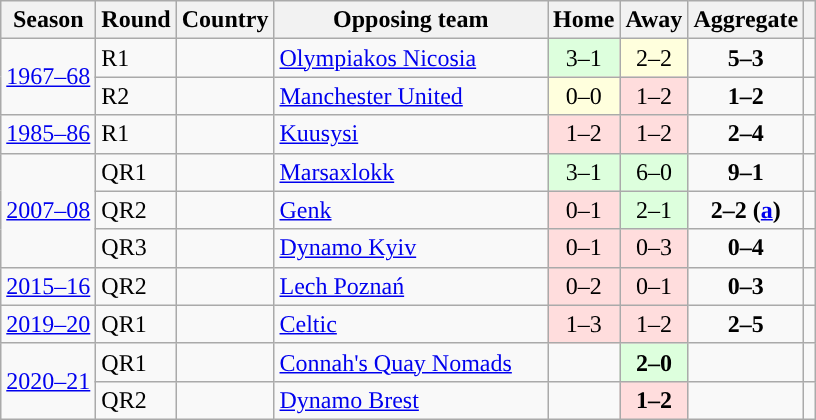<table class="wikitable">
<tr>
<th>Season</th>
<th>Round</th>
<th>Country</th>
<th width=175>Opposing team</th>
<th>Home</th>
<th>Away</th>
<th>Aggregate</th>
<th></th>
</tr>
<tr>
<td rowspan="2"><a href='#'>1967–68</a></td>
<td>R1</td>
<td></td>
<td><a href='#'>Olympiakos Nicosia</a></td>
<td style="text-align:center; background:#dfd;">3–1</td>
<td style="text-align:center; background:#ffd;">2–2</td>
<td style="text-align:center;"><strong>5–3</strong></td>
<td style="text-align:center;"></td>
</tr>
<tr>
<td>R2</td>
<td></td>
<td><a href='#'>Manchester United</a></td>
<td style="text-align:center; background:#ffd;">0–0</td>
<td style="text-align:center; background:#fdd;">1–2</td>
<td style="text-align:center;"><strong>1–2</strong></td>
<td style="text-align:center;"></td>
</tr>
<tr>
<td><a href='#'>1985–86</a></td>
<td>R1</td>
<td></td>
<td><a href='#'>Kuusysi</a></td>
<td style="text-align:center; background:#fdd;">1–2</td>
<td style="text-align:center; background:#fdd;">1–2</td>
<td style="text-align:center;"><strong>2–4</strong></td>
<td style="text-align:center;"></td>
</tr>
<tr>
<td rowspan="3"><a href='#'>2007–08</a></td>
<td>QR1</td>
<td></td>
<td><a href='#'>Marsaxlokk</a></td>
<td style="text-align:center; background:#dfd;">3–1</td>
<td style="text-align:center; background:#dfd;">6–0</td>
<td style="text-align:center;"><strong>9–1</strong></td>
<td style="text-align:center;"></td>
</tr>
<tr>
<td>QR2</td>
<td></td>
<td><a href='#'>Genk</a></td>
<td style="text-align:center; background:#fdd;">0–1</td>
<td style="text-align:center; background:#dfd;">2–1</td>
<td style="text-align:center;"><strong>2–2 (<a href='#'>a</a>)</strong></td>
<td style="text-align:center;"></td>
</tr>
<tr>
<td>QR3</td>
<td></td>
<td><a href='#'>Dynamo Kyiv</a></td>
<td style="text-align:center; background:#fdd;">0–1</td>
<td style="text-align:center; background:#fdd;">0–3</td>
<td style="text-align:center;"><strong>0–4</strong></td>
<td style="text-align:center;"></td>
</tr>
<tr>
<td><a href='#'>2015–16</a></td>
<td>QR2</td>
<td></td>
<td><a href='#'>Lech Poznań</a></td>
<td style="text-align:center; background:#fdd;">0–2</td>
<td style="text-align:center; background:#fdd;">0–1</td>
<td style="text-align:center;"><strong>0–3</strong></td>
<td style="text-align:center;"></td>
</tr>
<tr>
<td><a href='#'>2019–20</a></td>
<td>QR1</td>
<td></td>
<td><a href='#'>Celtic</a></td>
<td style="text-align:center; background:#fdd;">1–3</td>
<td style="text-align:center; background:#fdd;">1–2</td>
<td style="text-align:center;"><strong>2–5</strong></td>
<td style="text-align:center;"></td>
</tr>
<tr>
<td rowspan="2"><a href='#'>2020–21</a></td>
<td>QR1</td>
<td></td>
<td><a href='#'>Connah's Quay Nomads</a></td>
<td></td>
<td style="text-align:center; background:#dfd;"><strong>2–0</strong></td>
<td></td>
<td style="text-align:center;"></td>
</tr>
<tr>
<td>QR2</td>
<td></td>
<td><a href='#'>Dynamo Brest</a></td>
<td></td>
<td style="text-align:center; background:#fdd;"><strong>1–2</strong></td>
<td></td>
<td style="text-align:center;"></td>
</tr>
</table>
